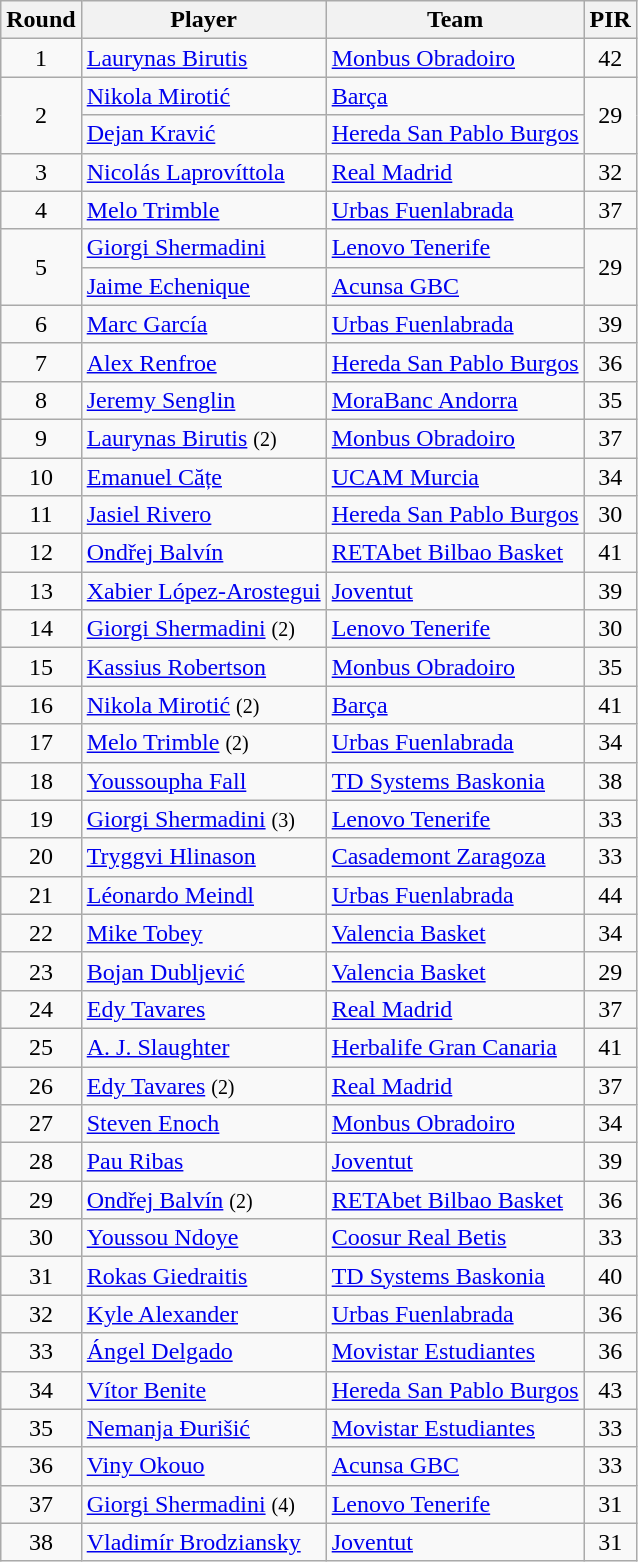<table class="wikitable sortable" style="text-align: center;">
<tr>
<th>Round</th>
<th>Player</th>
<th>Team</th>
<th>PIR</th>
</tr>
<tr>
<td>1</td>
<td style="text-align:left;"> <a href='#'>Laurynas Birutis</a></td>
<td style="text-align:left;"><a href='#'>Monbus Obradoiro</a></td>
<td>42</td>
</tr>
<tr>
<td rowspan=2>2</td>
<td style="text-align:left;"> <a href='#'>Nikola Mirotić</a></td>
<td style="text-align:left;"><a href='#'>Barça</a></td>
<td rowspan=2>29</td>
</tr>
<tr>
<td style="text-align:left;"> <a href='#'>Dejan Kravić</a></td>
<td style="text-align:left;"><a href='#'>Hereda San Pablo Burgos</a></td>
</tr>
<tr>
<td>3</td>
<td style="text-align:left;"> <a href='#'>Nicolás Laprovíttola</a></td>
<td style="text-align:left;"><a href='#'>Real Madrid</a></td>
<td>32</td>
</tr>
<tr>
<td>4</td>
<td style="text-align:left;"> <a href='#'>Melo Trimble</a></td>
<td style="text-align:left;"><a href='#'>Urbas Fuenlabrada</a></td>
<td>37</td>
</tr>
<tr>
<td rowspan=2>5</td>
<td style="text-align:left;"> <a href='#'>Giorgi Shermadini</a></td>
<td style="text-align:left;"><a href='#'>Lenovo Tenerife</a></td>
<td rowspan=2>29</td>
</tr>
<tr>
<td style="text-align:left;"> <a href='#'>Jaime Echenique</a></td>
<td style="text-align:left;"><a href='#'>Acunsa GBC</a></td>
</tr>
<tr>
<td>6</td>
<td style="text-align:left;"> <a href='#'>Marc García</a></td>
<td style="text-align:left;"><a href='#'>Urbas Fuenlabrada</a></td>
<td>39</td>
</tr>
<tr>
<td>7</td>
<td style="text-align:left;"> <a href='#'>Alex Renfroe</a></td>
<td style="text-align:left;"><a href='#'>Hereda San Pablo Burgos</a></td>
<td>36</td>
</tr>
<tr>
<td>8</td>
<td style="text-align:left;"> <a href='#'>Jeremy Senglin</a></td>
<td style="text-align:left;"><a href='#'>MoraBanc Andorra</a></td>
<td>35</td>
</tr>
<tr>
<td>9</td>
<td style="text-align:left;"> <a href='#'>Laurynas Birutis</a> <small>(2)</small></td>
<td style="text-align:left;"><a href='#'>Monbus Obradoiro</a></td>
<td>37</td>
</tr>
<tr>
<td>10</td>
<td style="text-align:left;"> <a href='#'>Emanuel Cățe</a></td>
<td style="text-align:left;"><a href='#'>UCAM Murcia</a></td>
<td>34</td>
</tr>
<tr>
<td>11</td>
<td style="text-align:left;"> <a href='#'>Jasiel Rivero</a></td>
<td style="text-align:left;"><a href='#'>Hereda San Pablo Burgos</a></td>
<td>30</td>
</tr>
<tr>
<td>12</td>
<td style="text-align:left;"> <a href='#'>Ondřej Balvín</a></td>
<td style="text-align:left;"><a href='#'>RETAbet Bilbao Basket</a></td>
<td>41</td>
</tr>
<tr>
<td>13</td>
<td style="text-align:left;"> <a href='#'>Xabier López-Arostegui</a></td>
<td style="text-align:left;"><a href='#'>Joventut</a></td>
<td>39</td>
</tr>
<tr>
<td>14</td>
<td style="text-align:left;"> <a href='#'>Giorgi Shermadini</a> <small>(2)</small></td>
<td style="text-align:left;"><a href='#'>Lenovo Tenerife</a></td>
<td>30</td>
</tr>
<tr>
<td>15</td>
<td style="text-align:left;"> <a href='#'>Kassius Robertson</a></td>
<td style="text-align:left;"><a href='#'>Monbus Obradoiro</a></td>
<td>35</td>
</tr>
<tr>
<td>16</td>
<td style="text-align:left;"> <a href='#'>Nikola Mirotić</a> <small>(2)</small></td>
<td style="text-align:left;"><a href='#'>Barça</a></td>
<td>41</td>
</tr>
<tr>
<td>17</td>
<td style="text-align:left;"> <a href='#'>Melo Trimble</a> <small>(2)</small></td>
<td style="text-align:left;"><a href='#'>Urbas Fuenlabrada</a></td>
<td>34</td>
</tr>
<tr>
<td>18</td>
<td style="text-align:left;"> <a href='#'>Youssoupha Fall</a></td>
<td style="text-align:left;"><a href='#'>TD Systems Baskonia</a></td>
<td>38</td>
</tr>
<tr>
<td>19</td>
<td style="text-align:left;"> <a href='#'>Giorgi Shermadini</a> <small>(3)</small></td>
<td style="text-align:left;"><a href='#'>Lenovo Tenerife</a></td>
<td>33</td>
</tr>
<tr>
<td>20</td>
<td style="text-align:left;"> <a href='#'>Tryggvi Hlinason</a></td>
<td style="text-align:left;"><a href='#'>Casademont Zaragoza</a></td>
<td>33</td>
</tr>
<tr>
<td>21</td>
<td style="text-align:left;"> <a href='#'>Léonardo Meindl</a></td>
<td style="text-align:left;"><a href='#'>Urbas Fuenlabrada</a></td>
<td>44</td>
</tr>
<tr>
<td>22</td>
<td style="text-align:left;"> <a href='#'>Mike Tobey</a></td>
<td style="text-align:left;"><a href='#'>Valencia Basket</a></td>
<td>34</td>
</tr>
<tr>
<td>23</td>
<td style="text-align:left;"> <a href='#'>Bojan Dubljević</a></td>
<td style="text-align:left;"><a href='#'>Valencia Basket</a></td>
<td>29</td>
</tr>
<tr>
<td>24</td>
<td style="text-align:left;"> <a href='#'>Edy Tavares</a></td>
<td style="text-align:left;"><a href='#'>Real Madrid</a></td>
<td>37</td>
</tr>
<tr>
<td>25</td>
<td style="text-align:left;"> <a href='#'>A. J. Slaughter</a></td>
<td style="text-align:left;"><a href='#'>Herbalife Gran Canaria</a></td>
<td>41</td>
</tr>
<tr>
<td>26</td>
<td style="text-align:left;"> <a href='#'>Edy Tavares</a> <small>(2)</small></td>
<td style="text-align:left;"><a href='#'>Real Madrid</a></td>
<td>37</td>
</tr>
<tr>
<td>27</td>
<td style="text-align:left;"> <a href='#'>Steven Enoch</a></td>
<td style="text-align:left;"><a href='#'>Monbus Obradoiro</a></td>
<td>34</td>
</tr>
<tr>
<td>28</td>
<td style="text-align:left;"> <a href='#'>Pau Ribas</a></td>
<td style="text-align:left;"><a href='#'>Joventut</a></td>
<td>39</td>
</tr>
<tr>
<td>29</td>
<td style="text-align:left;"> <a href='#'>Ondřej Balvín</a> <small>(2)</small></td>
<td style="text-align:left;"><a href='#'>RETAbet Bilbao Basket</a></td>
<td>36</td>
</tr>
<tr>
<td>30</td>
<td style="text-align:left;"> <a href='#'>Youssou Ndoye</a></td>
<td style="text-align:left;"><a href='#'>Coosur Real Betis</a></td>
<td>33</td>
</tr>
<tr>
<td>31</td>
<td style="text-align:left;"> <a href='#'>Rokas Giedraitis</a></td>
<td style="text-align:left;"><a href='#'>TD Systems Baskonia</a></td>
<td>40</td>
</tr>
<tr>
<td>32</td>
<td style="text-align:left;"> <a href='#'>Kyle Alexander</a></td>
<td style="text-align:left;"><a href='#'>Urbas Fuenlabrada</a></td>
<td>36</td>
</tr>
<tr>
<td>33</td>
<td style="text-align:left;"> <a href='#'>Ángel Delgado</a></td>
<td style="text-align:left;"><a href='#'>Movistar Estudiantes</a></td>
<td>36</td>
</tr>
<tr>
<td>34</td>
<td style="text-align:left;"> <a href='#'>Vítor Benite</a></td>
<td style="text-align:left;"><a href='#'>Hereda San Pablo Burgos</a></td>
<td>43</td>
</tr>
<tr>
<td>35</td>
<td style="text-align:left;"> <a href='#'>Nemanja Đurišić</a></td>
<td style="text-align:left;"><a href='#'>Movistar Estudiantes</a></td>
<td>33</td>
</tr>
<tr>
<td>36</td>
<td style="text-align:left;"> <a href='#'>Viny Okouo</a></td>
<td style="text-align:left;"><a href='#'>Acunsa GBC</a></td>
<td>33</td>
</tr>
<tr>
<td>37</td>
<td style="text-align:left;"> <a href='#'>Giorgi Shermadini</a> <small>(4)</small></td>
<td style="text-align:left;"><a href='#'>Lenovo Tenerife</a></td>
<td>31</td>
</tr>
<tr>
<td>38</td>
<td style="text-align:left;"> <a href='#'>Vladimír Brodziansky</a></td>
<td style="text-align:left;"><a href='#'>Joventut</a></td>
<td>31</td>
</tr>
</table>
